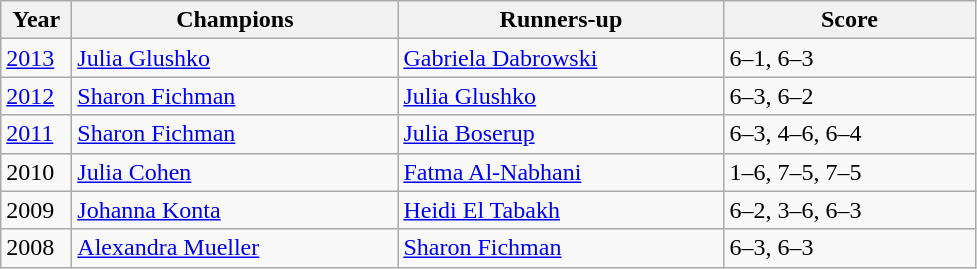<table class="wikitable">
<tr>
<th style="width:40px">Year</th>
<th style="width:210px">Champions</th>
<th style="width:210px">Runners-up</th>
<th style="width:160px">Score</th>
</tr>
<tr>
<td><a href='#'>2013</a></td>
<td> <a href='#'>Julia Glushko</a></td>
<td> <a href='#'>Gabriela Dabrowski</a></td>
<td>6–1, 6–3</td>
</tr>
<tr>
<td><a href='#'>2012</a></td>
<td> <a href='#'>Sharon Fichman</a></td>
<td> <a href='#'>Julia Glushko</a></td>
<td>6–3, 6–2</td>
</tr>
<tr>
<td><a href='#'>2011</a></td>
<td> <a href='#'>Sharon Fichman</a></td>
<td> <a href='#'>Julia Boserup</a></td>
<td>6–3, 4–6, 6–4</td>
</tr>
<tr>
<td>2010</td>
<td> <a href='#'>Julia Cohen</a></td>
<td> <a href='#'>Fatma Al-Nabhani</a></td>
<td>1–6, 7–5, 7–5</td>
</tr>
<tr>
<td>2009</td>
<td> <a href='#'>Johanna Konta</a></td>
<td> <a href='#'>Heidi El Tabakh</a></td>
<td>6–2, 3–6, 6–3</td>
</tr>
<tr>
<td>2008</td>
<td> <a href='#'>Alexandra Mueller</a></td>
<td> <a href='#'>Sharon Fichman</a></td>
<td>6–3, 6–3</td>
</tr>
</table>
